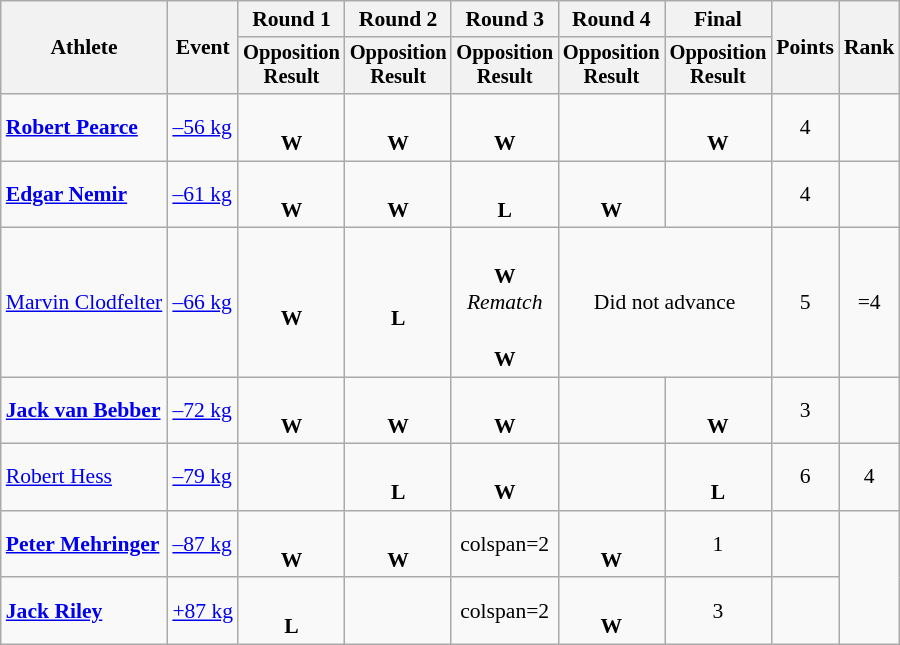<table class="wikitable" style="font-size:90%;">
<tr>
<th rowspan=2>Athlete</th>
<th rowspan=2>Event</th>
<th>Round 1</th>
<th>Round 2</th>
<th>Round 3</th>
<th>Round 4</th>
<th>Final</th>
<th rowspan=2>Points</th>
<th rowspan=2>Rank</th>
</tr>
<tr style="font-size: 95%">
<th>Opposition<br>Result</th>
<th>Opposition<br>Result</th>
<th>Opposition<br>Result</th>
<th>Opposition<br>Result</th>
<th>Opposition<br>Result</th>
</tr>
<tr align=center>
<td align=left><strong><a href='#'>Robert Pearce</a></strong></td>
<td align=left><a href='#'>–56 kg</a></td>
<td><br><strong>W</strong> <sup></sup></td>
<td><br><strong>W</strong> <sup></sup></td>
<td><br><strong>W</strong> <sup></sup></td>
<td></td>
<td><br><strong>W</strong> <sup></sup></td>
<td>4</td>
<td></td>
</tr>
<tr align=center>
<td align=left><strong><a href='#'>Edgar Nemir</a></strong></td>
<td align=left><a href='#'>–61 kg</a></td>
<td><br><strong>W</strong> <sup></sup></td>
<td><br><strong>W</strong> <sup></sup></td>
<td><br><strong>L</strong> <sup></sup></td>
<td><br><strong>W</strong> <sup></sup></td>
<td></td>
<td>4</td>
<td></td>
</tr>
<tr align=center>
<td align=left><a href='#'>Marvin Clodfelter</a></td>
<td align=left><a href='#'>–66 kg</a></td>
<td><br><strong>W</strong> <sup></sup></td>
<td><br><strong>L</strong> <sup></sup></td>
<td><br><strong>W</strong> <sup></sup><br><em>Rematch</em><br><br><strong>W</strong> <sup></sup></td>
<td colspan=2>Did not advance</td>
<td>5</td>
<td>=4</td>
</tr>
<tr align=center>
<td align=left><strong><a href='#'>Jack van Bebber</a></strong></td>
<td align=left><a href='#'>–72 kg</a></td>
<td><br><strong>W</strong> <sup></sup></td>
<td><br><strong>W</strong> <sup></sup></td>
<td><br><strong>W</strong> <sup></sup></td>
<td></td>
<td><br><strong>W</strong> <sup></sup></td>
<td>3</td>
<td></td>
</tr>
<tr align=center>
<td align=left><a href='#'>Robert Hess</a></td>
<td align=left><a href='#'>–79 kg</a></td>
<td></td>
<td><br><strong>L</strong> <sup></sup></td>
<td><br><strong>W</strong> <sup></sup></td>
<td></td>
<td><br><strong>L</strong> <sup></sup></td>
<td>6</td>
<td>4</td>
</tr>
<tr align=center>
<td align=left><strong><a href='#'>Peter Mehringer</a></strong></td>
<td align=left><a href='#'>–87 kg</a></td>
<td><br><strong>W</strong> <sup></sup></td>
<td><br><strong>W</strong> <sup></sup></td>
<td>colspan=2 </td>
<td><br><strong>W</strong> <sup></sup></td>
<td>1</td>
<td></td>
</tr>
<tr align=center>
<td align=left><strong><a href='#'>Jack Riley</a></strong></td>
<td align=left><a href='#'>+87 kg</a></td>
<td><br><strong>L</strong> <sup></sup></td>
<td></td>
<td>colspan=2 </td>
<td><br><strong>W</strong> <sup></sup></td>
<td>3</td>
<td></td>
</tr>
</table>
